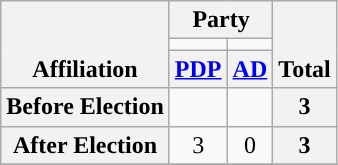<table class=wikitable style="text-align:center">
<tr style="vertical-align:bottom;">
<th rowspan=3>Affiliation</th>
<th colspan=2>Party</th>
<th rowspan=3>Total</th>
</tr>
<tr>
<td style="background-color:"></td>
<td style="background-color:"></td>
</tr>
<tr>
<th><a href='#'>PDP</a></th>
<th><a href='#'>AD</a></th>
</tr>
<tr>
<th>Before Election</th>
<td></td>
<td></td>
<th>3</th>
</tr>
<tr>
<th>After Election</th>
<td>3</td>
<td>0</td>
<th>3</th>
</tr>
<tr>
</tr>
</table>
